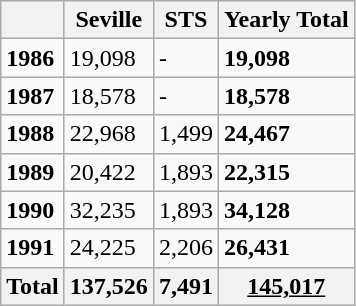<table class="wikitable">
<tr>
<th></th>
<th>Seville</th>
<th>STS</th>
<th>Yearly Total</th>
</tr>
<tr>
<td><strong>1986</strong></td>
<td>19,098</td>
<td>-</td>
<td><strong>19,098</strong></td>
</tr>
<tr>
<td><strong>1987</strong></td>
<td>18,578</td>
<td>-</td>
<td><strong>18,578</strong></td>
</tr>
<tr>
<td><strong>1988</strong></td>
<td>22,968</td>
<td>1,499</td>
<td><strong>24,467</strong></td>
</tr>
<tr>
<td><strong>1989</strong></td>
<td>20,422</td>
<td>1,893</td>
<td><strong>22,315</strong></td>
</tr>
<tr>
<td><strong>1990</strong></td>
<td>32,235</td>
<td>1,893</td>
<td><strong>34,128</strong></td>
</tr>
<tr>
<td><strong>1991</strong></td>
<td>24,225</td>
<td>2,206</td>
<td><strong>26,431</strong></td>
</tr>
<tr>
<th>Total</th>
<th>137,526</th>
<th>7,491</th>
<th><u>145,017</u></th>
</tr>
</table>
